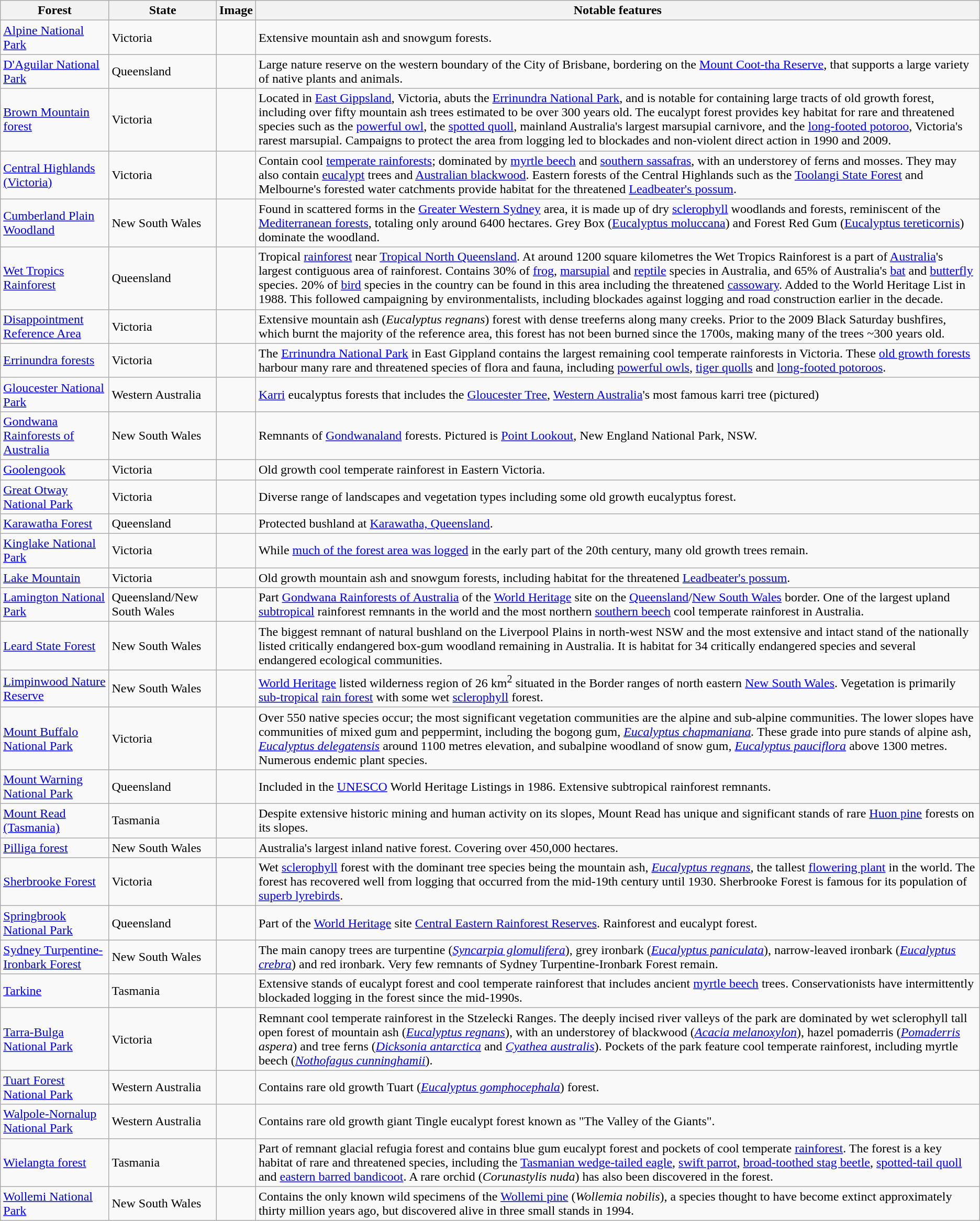<table class="wikitable sortable">
<tr>
<th>Forest</th>
<th>State</th>
<th class="unsortable">Image</th>
<th class="unsortable">Notable features</th>
</tr>
<tr>
<td><a href='#'>Alpine National Park</a></td>
<td>Victoria</td>
<td></td>
<td>Extensive mountain ash and snowgum forests.</td>
</tr>
<tr>
<td><a href='#'>D'Aguilar National Park</a></td>
<td>Queensland</td>
<td></td>
<td>Large nature reserve on the western boundary of the City of Brisbane, bordering on the <a href='#'>Mount Coot-tha Reserve</a>, that supports a large variety of native plants and animals.</td>
</tr>
<tr>
<td><a href='#'>Brown Mountain forest</a></td>
<td>Victoria</td>
<td></td>
<td>Located in <a href='#'>East Gippsland</a>, Victoria, abuts the <a href='#'>Errinundra National Park</a>, and is notable for containing large tracts of old growth forest, including over fifty mountain ash trees estimated to be over 300 years old. The eucalypt forest provides key habitat for rare and threatened species such as the <a href='#'>powerful owl</a>, the <a href='#'>spotted quoll</a>, mainland Australia's largest marsupial carnivore, and the <a href='#'>long-footed potoroo</a>, Victoria's rarest marsupial.  Campaigns to protect the area from logging led to blockades and non-violent direct action in 1990 and 2009.</td>
</tr>
<tr>
<td><a href='#'>Central Highlands (Victoria)</a></td>
<td>Victoria</td>
<td></td>
<td>Contain cool <a href='#'>temperate rainforests</a>; dominated by <a href='#'>myrtle beech</a> and <a href='#'>southern sassafras</a>, with an understorey of ferns and mosses. They may also contain <a href='#'>eucalypt</a> trees and <a href='#'>Australian blackwood</a>. Eastern forests of the Central Highlands such as the <a href='#'>Toolangi State Forest</a> and Melbourne's forested water catchments provide habitat for the threatened <a href='#'>Leadbeater's possum</a>.</td>
</tr>
<tr>
<td><a href='#'>Cumberland Plain Woodland</a></td>
<td>New South Wales</td>
<td></td>
<td>Found in scattered forms in the <a href='#'>Greater Western Sydney</a> area, it is made up of dry <a href='#'>sclerophyll</a> woodlands and forests, reminiscent of the <a href='#'>Mediterranean forests</a>, totaling only around 6400 hectares. Grey Box (<a href='#'>Eucalyptus moluccana</a>) and Forest Red Gum (<a href='#'>Eucalyptus tereticornis</a>) dominate the woodland.</td>
</tr>
<tr>
<td><a href='#'>Wet Tropics Rainforest</a></td>
<td>Queensland</td>
<td></td>
<td>Tropical <a href='#'>rainforest</a> near <a href='#'>Tropical North Queensland</a>. At around 1200 square kilometres the Wet Tropics Rainforest is a part of <a href='#'>Australia</a>'s largest contiguous area of rainforest. Contains 30% of <a href='#'>frog</a>, <a href='#'>marsupial</a> and <a href='#'>reptile</a> species in Australia, and 65% of Australia's <a href='#'>bat</a> and <a href='#'>butterfly</a> species. 20% of <a href='#'>bird</a> species in the country can be found in this area including the threatened <a href='#'>cassowary</a>. Added to the World Heritage List in 1988.  This followed campaigning by environmentalists, including blockades against logging and road construction earlier in the decade.</td>
</tr>
<tr>
<td><a href='#'>Disappointment Reference Area</a></td>
<td>Victoria</td>
<td></td>
<td>Extensive mountain ash (<em>Eucalyptus regnans</em>) forest with dense treeferns along many creeks. Prior to the 2009 Black Saturday bushfires, which burnt the majority of the reference area, this forest has not been burned since the 1700s, making many of the trees ~300 years old.</td>
</tr>
<tr>
<td><a href='#'>Errinundra forests</a></td>
<td>Victoria</td>
<td></td>
<td>The <a href='#'>Errinundra National Park</a> in East Gippland contains the largest remaining cool temperate rainforests in Victoria. These <a href='#'>old growth forests</a> harbour many rare and threatened species of flora and fauna, including <a href='#'>powerful owls</a>, <a href='#'>tiger quolls</a> and <a href='#'>long-footed potoroos</a>.</td>
</tr>
<tr>
<td><a href='#'>Gloucester National Park</a></td>
<td>Western Australia</td>
<td></td>
<td><a href='#'>Karri</a> eucalyptus forests that includes the <a href='#'>Gloucester Tree</a>, <a href='#'>Western Australia</a>'s most famous karri tree (pictured)</td>
</tr>
<tr>
<td><a href='#'>Gondwana Rainforests of Australia</a></td>
<td>New South Wales</td>
<td></td>
<td>Remnants of <a href='#'>Gondwanaland</a> forests. Pictured is <a href='#'>Point Lookout</a>, New England National Park, NSW.</td>
</tr>
<tr>
<td><a href='#'>Goolengook</a></td>
<td>Victoria</td>
<td></td>
<td>Old growth cool temperate rainforest in Eastern Victoria.</td>
</tr>
<tr>
<td><a href='#'>Great Otway National Park</a></td>
<td>Victoria</td>
<td></td>
<td>Diverse range of landscapes and vegetation types including some old growth eucalyptus forest.</td>
</tr>
<tr>
<td><a href='#'>Karawatha Forest</a></td>
<td>Queensland</td>
<td></td>
<td>Protected bushland at <a href='#'>Karawatha, Queensland</a>.</td>
</tr>
<tr>
<td><a href='#'>Kinglake National Park</a></td>
<td>Victoria</td>
<td></td>
<td>While <a href='#'>much of the forest area was logged</a> in the early part of the 20th century, many old growth trees remain.</td>
</tr>
<tr>
<td><a href='#'>Lake Mountain</a></td>
<td>Victoria</td>
<td></td>
<td>Old growth mountain ash and snowgum forests, including habitat for the threatened <a href='#'>Leadbeater's possum</a>.</td>
</tr>
<tr>
<td><a href='#'>Lamington National Park</a></td>
<td>Queensland/New South Wales</td>
<td></td>
<td>Part <a href='#'>Gondwana Rainforests of Australia</a> of the <a href='#'>World Heritage</a> site on the <a href='#'>Queensland</a>/<a href='#'>New South Wales</a> border. One of the largest upland <a href='#'>subtropical</a> rainforest remnants in the world and the most northern <a href='#'>southern beech</a> cool temperate rainforest in Australia.</td>
</tr>
<tr>
<td><a href='#'>Leard State Forest</a></td>
<td>New South Wales</td>
<td></td>
<td>The biggest remnant of natural bushland on the Liverpool Plains in north-west NSW and the most extensive and intact stand of the nationally listed critically endangered box-gum woodland remaining in Australia. It is habitat for 34 critically endangered species and several endangered ecological communities.</td>
</tr>
<tr>
<td><a href='#'>Limpinwood Nature Reserve</a></td>
<td>New South Wales</td>
<td></td>
<td><a href='#'>World Heritage</a> listed wilderness region of 26 km<sup>2</sup> situated in the Border ranges of north eastern <a href='#'>New South Wales</a>. Vegetation is primarily <a href='#'>sub-tropical</a> <a href='#'>rain forest</a> with some wet <a href='#'>sclerophyll</a> forest.</td>
</tr>
<tr>
<td><a href='#'>Mount Buffalo National Park</a></td>
<td>Victoria</td>
<td></td>
<td>Over 550 native species occur; the most significant vegetation communities are the alpine and sub-alpine communities. The lower slopes have communities of mixed gum and peppermint, including the bogong gum, <em><a href='#'>Eucalyptus chapmaniana</a>.</em> These grade into pure stands of alpine ash, <em><a href='#'>Eucalyptus delegatensis</a></em> around 1100 metres elevation, and subalpine woodland of snow gum, <em><a href='#'>Eucalyptus pauciflora</a></em> above 1300 metres.  Numerous endemic plant species.</td>
</tr>
<tr>
<td><a href='#'>Mount Warning National Park</a></td>
<td>Queensland</td>
<td></td>
<td>Included in the <a href='#'>UNESCO</a> World Heritage Listings in 1986. Extensive subtropical rainforest remnants.</td>
</tr>
<tr>
<td><a href='#'>Mount Read (Tasmania)</a></td>
<td>Tasmania</td>
<td></td>
<td>Despite extensive historic mining and human activity on its slopes, Mount Read has unique and significant stands of rare <a href='#'>Huon pine</a> forests on its slopes.</td>
</tr>
<tr>
<td><a href='#'>Pilliga forest</a></td>
<td>New South Wales</td>
<td></td>
<td>Australia's largest inland native forest. Covering over 450,000 hectares.</td>
</tr>
<tr>
<td><a href='#'>Sherbrooke Forest</a></td>
<td>Victoria</td>
<td></td>
<td>Wet <a href='#'>sclerophyll</a> forest with the dominant tree species being the mountain ash, <em><a href='#'>Eucalyptus regnans</a></em>, the tallest <a href='#'>flowering plant</a> in the world.  The forest has recovered well from logging that occurred from the mid-19th century until 1930.  Sherbrooke Forest is famous for its population of <a href='#'>superb lyrebirds</a>.</td>
</tr>
<tr>
<td><a href='#'>Springbrook National Park</a></td>
<td>Queensland</td>
<td></td>
<td>Part of the <a href='#'>World Heritage</a> site <a href='#'>Central Eastern Rainforest Reserves</a>. Rainforest and eucalypt forest.</td>
</tr>
<tr>
<td><a href='#'>Sydney Turpentine-Ironbark Forest</a></td>
<td>New South Wales</td>
<td></td>
<td>The main canopy trees are turpentine (<em><a href='#'>Syncarpia glomulifera</a></em>), grey ironbark (<em><a href='#'>Eucalyptus paniculata</a></em>), narrow-leaved ironbark (<em><a href='#'>Eucalyptus crebra</a></em>) and red ironbark. Very few remnants of Sydney Turpentine-Ironbark Forest remain.</td>
</tr>
<tr>
<td><a href='#'>Tarkine</a></td>
<td>Tasmania</td>
<td></td>
<td>Extensive stands of eucalypt forest and cool temperate rainforest that includes ancient <a href='#'>myrtle beech</a> trees.  Conservationists have intermittently blockaded logging in the forest since the mid-1990s.</td>
</tr>
<tr>
<td><a href='#'>Tarra-Bulga National Park</a></td>
<td>Victoria</td>
<td></td>
<td>Remnant cool temperate rainforest in the Stzelecki Ranges.  The deeply incised river valleys of the park are dominated by wet sclerophyll tall open forest of mountain ash (<em><a href='#'>Eucalyptus regnans</a></em>), with an understorey of blackwood (<em><a href='#'>Acacia melanoxylon</a></em>), hazel pomaderris (<em><a href='#'>Pomaderris</a> aspera</em>) and tree ferns (<em><a href='#'>Dicksonia antarctica</a></em> and <em><a href='#'>Cyathea australis</a></em>). Pockets of the park feature cool temperate rainforest, including myrtle beech (<em><a href='#'>Nothofagus cunninghamii</a></em>).</td>
</tr>
<tr>
<td><a href='#'>Tuart Forest National Park</a></td>
<td>Western Australia</td>
<td></td>
<td>Contains rare old growth Tuart (<em><a href='#'>Eucalyptus gomphocephala</a></em>) forest.</td>
</tr>
<tr>
<td><a href='#'>Walpole-Nornalup National Park</a></td>
<td>Western Australia</td>
<td></td>
<td>Contains rare old growth giant Tingle eucalypt forest known as "The Valley of the Giants".</td>
</tr>
<tr>
<td><a href='#'>Wielangta forest</a></td>
<td>Tasmania</td>
<td></td>
<td>Part of remnant glacial refugia forest and contains blue gum eucalypt forest and pockets of cool temperate <a href='#'>rainforest</a>.  The forest is a key habitat of rare and threatened species, including the <a href='#'>Tasmanian wedge-tailed eagle</a>, <a href='#'>swift parrot</a>, <a href='#'>broad-toothed stag beetle</a>, <a href='#'>spotted-tail quoll</a> and <a href='#'>eastern barred bandicoot</a>. A rare orchid (<em>Corunastylis nuda</em>) has also been discovered in the forest.</td>
</tr>
<tr>
<td><a href='#'>Wollemi National Park</a></td>
<td>New South Wales</td>
<td></td>
<td>Contains the only known wild specimens of the <a href='#'>Wollemi pine</a> (<em>Wollemia nobilis</em>), a species thought to have become extinct approximately thirty million years ago, but discovered alive in three small stands in 1994.</td>
</tr>
</table>
